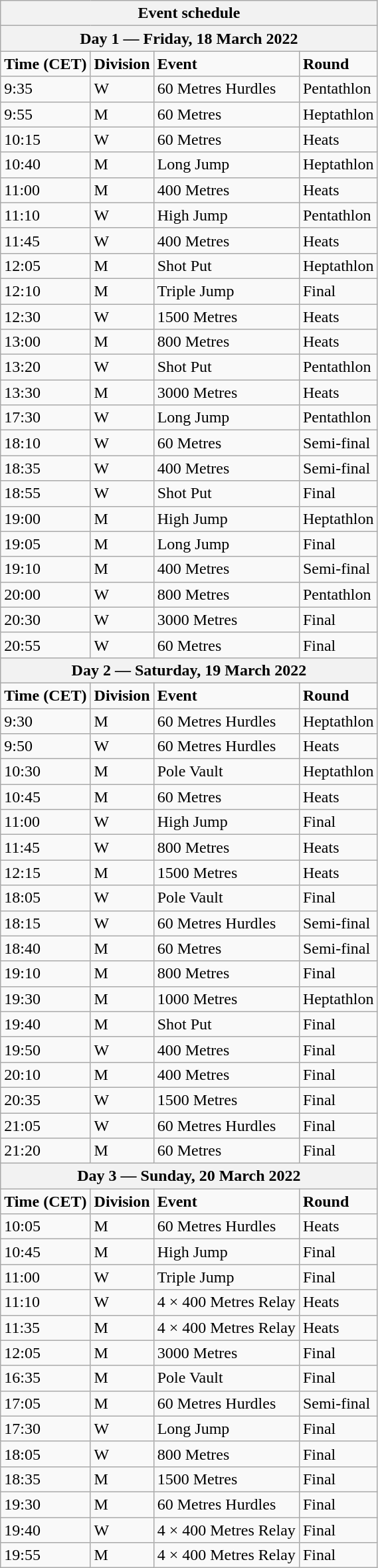<table class="wikitable collapsible collapsed" style="border:0; position:relative; font-size:100%;">
<tr>
<th colspan="4">Event schedule</th>
</tr>
<tr>
<th colspan="4">Day 1 — Friday, 18 March 2022</th>
</tr>
<tr>
<td><strong>Time (CET)</strong></td>
<td><strong>Division</strong></td>
<td><strong>Event</strong></td>
<td><strong>Round</strong></td>
</tr>
<tr>
<td>9:35</td>
<td>W</td>
<td>60 Metres Hurdles</td>
<td>Pentathlon</td>
</tr>
<tr>
<td>9:55</td>
<td>M</td>
<td>60 Metres</td>
<td>Heptathlon</td>
</tr>
<tr>
<td>10:15</td>
<td>W</td>
<td>60 Metres</td>
<td>Heats</td>
</tr>
<tr>
<td>10:40</td>
<td>M</td>
<td>Long Jump</td>
<td>Heptathlon</td>
</tr>
<tr>
<td>11:00</td>
<td>M</td>
<td>400 Metres</td>
<td>Heats</td>
</tr>
<tr>
<td>11:10</td>
<td>W</td>
<td>High Jump</td>
<td>Pentathlon</td>
</tr>
<tr>
<td>11:45</td>
<td>W</td>
<td>400 Metres</td>
<td>Heats</td>
</tr>
<tr>
<td>12:05</td>
<td>M</td>
<td>Shot Put</td>
<td>Heptathlon</td>
</tr>
<tr>
<td>12:10</td>
<td>M</td>
<td>Triple Jump</td>
<td>Final</td>
</tr>
<tr>
<td>12:30</td>
<td>W</td>
<td>1500 Metres</td>
<td>Heats</td>
</tr>
<tr>
<td>13:00</td>
<td>M</td>
<td>800 Metres</td>
<td>Heats</td>
</tr>
<tr>
<td>13:20</td>
<td>W</td>
<td>Shot Put</td>
<td>Pentathlon</td>
</tr>
<tr>
<td>13:30</td>
<td>M</td>
<td>3000 Metres</td>
<td>Heats</td>
</tr>
<tr>
<td>17:30</td>
<td>W</td>
<td>Long Jump</td>
<td>Pentathlon</td>
</tr>
<tr>
<td>18:10</td>
<td>W</td>
<td>60 Metres</td>
<td>Semi-final</td>
</tr>
<tr>
<td>18:35</td>
<td>W</td>
<td>400 Metres</td>
<td>Semi-final</td>
</tr>
<tr>
<td>18:55</td>
<td>W</td>
<td>Shot Put</td>
<td>Final</td>
</tr>
<tr>
<td>19:00</td>
<td>M</td>
<td>High Jump</td>
<td>Heptathlon</td>
</tr>
<tr>
<td>19:05</td>
<td>M</td>
<td>Long Jump</td>
<td>Final</td>
</tr>
<tr>
<td>19:10</td>
<td>M</td>
<td>400 Metres</td>
<td>Semi-final</td>
</tr>
<tr>
<td>20:00</td>
<td>W</td>
<td>800 Metres</td>
<td>Pentathlon</td>
</tr>
<tr>
<td>20:30</td>
<td>W</td>
<td>3000 Metres</td>
<td>Final</td>
</tr>
<tr>
<td>20:55</td>
<td>W</td>
<td>60 Metres</td>
<td>Final</td>
</tr>
<tr>
<th colspan="4">Day 2 — Saturday, 19 March 2022</th>
</tr>
<tr>
<td><strong>Time (CET)</strong></td>
<td><strong>Division</strong></td>
<td><strong>Event</strong></td>
<td><strong>Round</strong></td>
</tr>
<tr>
<td>9:30</td>
<td>M</td>
<td>60 Metres Hurdles</td>
<td>Heptathlon</td>
</tr>
<tr>
<td>9:50</td>
<td>W</td>
<td>60 Metres Hurdles</td>
<td>Heats</td>
</tr>
<tr>
<td>10:30</td>
<td>M</td>
<td>Pole Vault</td>
<td>Heptathlon</td>
</tr>
<tr>
<td>10:45</td>
<td>M</td>
<td>60 Metres</td>
<td>Heats</td>
</tr>
<tr>
<td>11:00</td>
<td>W</td>
<td>High Jump</td>
<td>Final</td>
</tr>
<tr>
<td>11:45</td>
<td>W</td>
<td>800 Metres</td>
<td>Heats</td>
</tr>
<tr>
<td>12:15</td>
<td>M</td>
<td>1500 Metres</td>
<td>Heats</td>
</tr>
<tr>
<td>18:05</td>
<td>W</td>
<td>Pole Vault</td>
<td>Final</td>
</tr>
<tr>
<td>18:15</td>
<td>W</td>
<td>60 Metres Hurdles</td>
<td>Semi-final</td>
</tr>
<tr>
<td>18:40</td>
<td>M</td>
<td>60 Metres</td>
<td>Semi-final</td>
</tr>
<tr>
<td>19:10</td>
<td>M</td>
<td>800 Metres</td>
<td>Final</td>
</tr>
<tr>
<td>19:30</td>
<td>M</td>
<td>1000 Metres</td>
<td>Heptathlon</td>
</tr>
<tr>
<td>19:40</td>
<td>M</td>
<td>Shot Put</td>
<td>Final</td>
</tr>
<tr>
<td>19:50</td>
<td>W</td>
<td>400 Metres</td>
<td>Final</td>
</tr>
<tr>
<td>20:10</td>
<td>M</td>
<td>400 Metres</td>
<td>Final</td>
</tr>
<tr>
<td>20:35</td>
<td>W</td>
<td>1500 Metres</td>
<td>Final</td>
</tr>
<tr>
<td>21:05</td>
<td>W</td>
<td>60 Metres Hurdles</td>
<td>Final</td>
</tr>
<tr>
<td>21:20</td>
<td>M</td>
<td>60 Metres</td>
<td>Final</td>
</tr>
<tr>
<th colspan="4">Day 3 — Sunday, 20 March 2022</th>
</tr>
<tr>
<td><strong>Time (CET)</strong></td>
<td><strong>Division</strong></td>
<td><strong>Event</strong></td>
<td><strong>Round</strong></td>
</tr>
<tr>
<td>10:05</td>
<td>M</td>
<td>60 Metres Hurdles</td>
<td>Heats</td>
</tr>
<tr>
<td>10:45</td>
<td>M</td>
<td>High Jump</td>
<td>Final</td>
</tr>
<tr>
<td>11:00</td>
<td>W</td>
<td>Triple Jump</td>
<td>Final</td>
</tr>
<tr>
<td>11:10</td>
<td>W</td>
<td>4 × 400 Metres Relay</td>
<td>Heats</td>
</tr>
<tr>
<td>11:35</td>
<td>M</td>
<td>4 × 400 Metres Relay</td>
<td>Heats</td>
</tr>
<tr>
<td>12:05</td>
<td>M</td>
<td>3000 Metres</td>
<td>Final</td>
</tr>
<tr>
<td>16:35</td>
<td>M</td>
<td>Pole Vault</td>
<td>Final</td>
</tr>
<tr>
<td>17:05</td>
<td>M</td>
<td>60 Metres Hurdles</td>
<td>Semi-final</td>
</tr>
<tr>
<td>17:30</td>
<td>W</td>
<td>Long Jump</td>
<td>Final</td>
</tr>
<tr>
<td>18:05</td>
<td>W</td>
<td>800 Metres</td>
<td>Final</td>
</tr>
<tr>
<td>18:35</td>
<td>M</td>
<td>1500 Metres</td>
<td>Final</td>
</tr>
<tr>
<td>19:30</td>
<td>M</td>
<td>60 Metres Hurdles</td>
<td>Final</td>
</tr>
<tr>
<td>19:40</td>
<td>W</td>
<td>4 × 400 Metres Relay</td>
<td>Final</td>
</tr>
<tr>
<td>19:55</td>
<td>M</td>
<td>4 × 400 Metres Relay</td>
<td>Final</td>
</tr>
</table>
